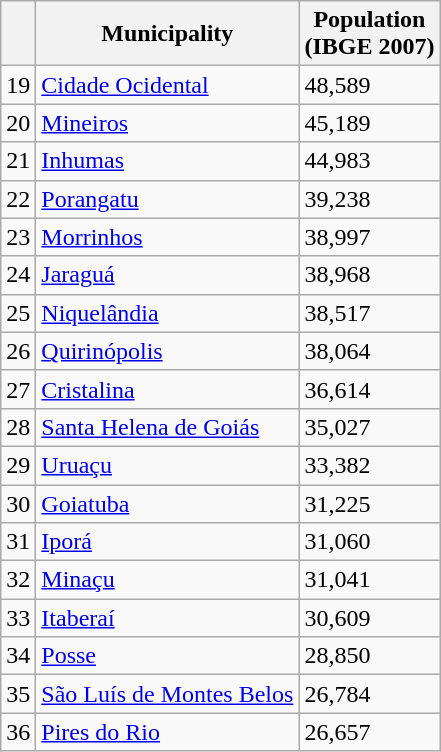<table class="wikitable">
<tr>
<th></th>
<th>Municipality</th>
<th>Population<br>(IBGE 2007)</th>
</tr>
<tr>
<td align="right">19</td>
<td><a href='#'>Cidade Ocidental</a></td>
<td>48,589</td>
</tr>
<tr>
<td align="right">20</td>
<td><a href='#'>Mineiros</a></td>
<td>45,189</td>
</tr>
<tr>
<td align="right">21</td>
<td><a href='#'>Inhumas</a></td>
<td>44,983</td>
</tr>
<tr>
<td align="right">22</td>
<td><a href='#'>Porangatu</a></td>
<td>39,238</td>
</tr>
<tr>
<td align="right">23</td>
<td><a href='#'>Morrinhos</a></td>
<td>38,997</td>
</tr>
<tr>
<td align="right">24</td>
<td><a href='#'>Jaraguá</a></td>
<td>38,968</td>
</tr>
<tr>
<td align="right">25</td>
<td><a href='#'>Niquelândia</a></td>
<td>38,517</td>
</tr>
<tr>
<td align="right">26</td>
<td><a href='#'>Quirinópolis</a></td>
<td>38,064</td>
</tr>
<tr>
<td align="right">27</td>
<td><a href='#'>Cristalina</a></td>
<td>36,614</td>
</tr>
<tr>
<td align="right">28</td>
<td><a href='#'>Santa Helena de Goiás</a></td>
<td>35,027</td>
</tr>
<tr>
<td align="right">29</td>
<td><a href='#'>Uruaçu</a></td>
<td>33,382</td>
</tr>
<tr>
<td align="right">30</td>
<td><a href='#'>Goiatuba</a></td>
<td>31,225</td>
</tr>
<tr>
<td align="right">31</td>
<td><a href='#'>Iporá</a></td>
<td>31,060</td>
</tr>
<tr>
<td align="right">32</td>
<td><a href='#'>Minaçu</a></td>
<td>31,041</td>
</tr>
<tr>
<td align="right">33</td>
<td><a href='#'>Itaberaí</a></td>
<td>30,609</td>
</tr>
<tr>
<td align="right">34</td>
<td><a href='#'>Posse</a></td>
<td>28,850</td>
</tr>
<tr>
<td align="right">35</td>
<td><a href='#'>São Luís de Montes Belos</a></td>
<td>26,784</td>
</tr>
<tr>
<td align="right">36</td>
<td><a href='#'>Pires do Rio</a></td>
<td>26,657</td>
</tr>
</table>
